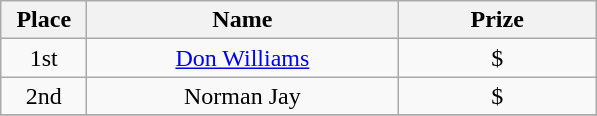<table class="wikitable">
<tr>
<th width="50">Place</th>
<th width="200">Name</th>
<th width="125">Prize</th>
</tr>
<tr>
<td align = "center">1st</td>
<td align = "center"><a href='#'>Don Williams</a></td>
<td align = "center">$</td>
</tr>
<tr>
<td align = "center">2nd</td>
<td align = "center">Norman Jay</td>
<td align = "center">$</td>
</tr>
<tr>
</tr>
</table>
